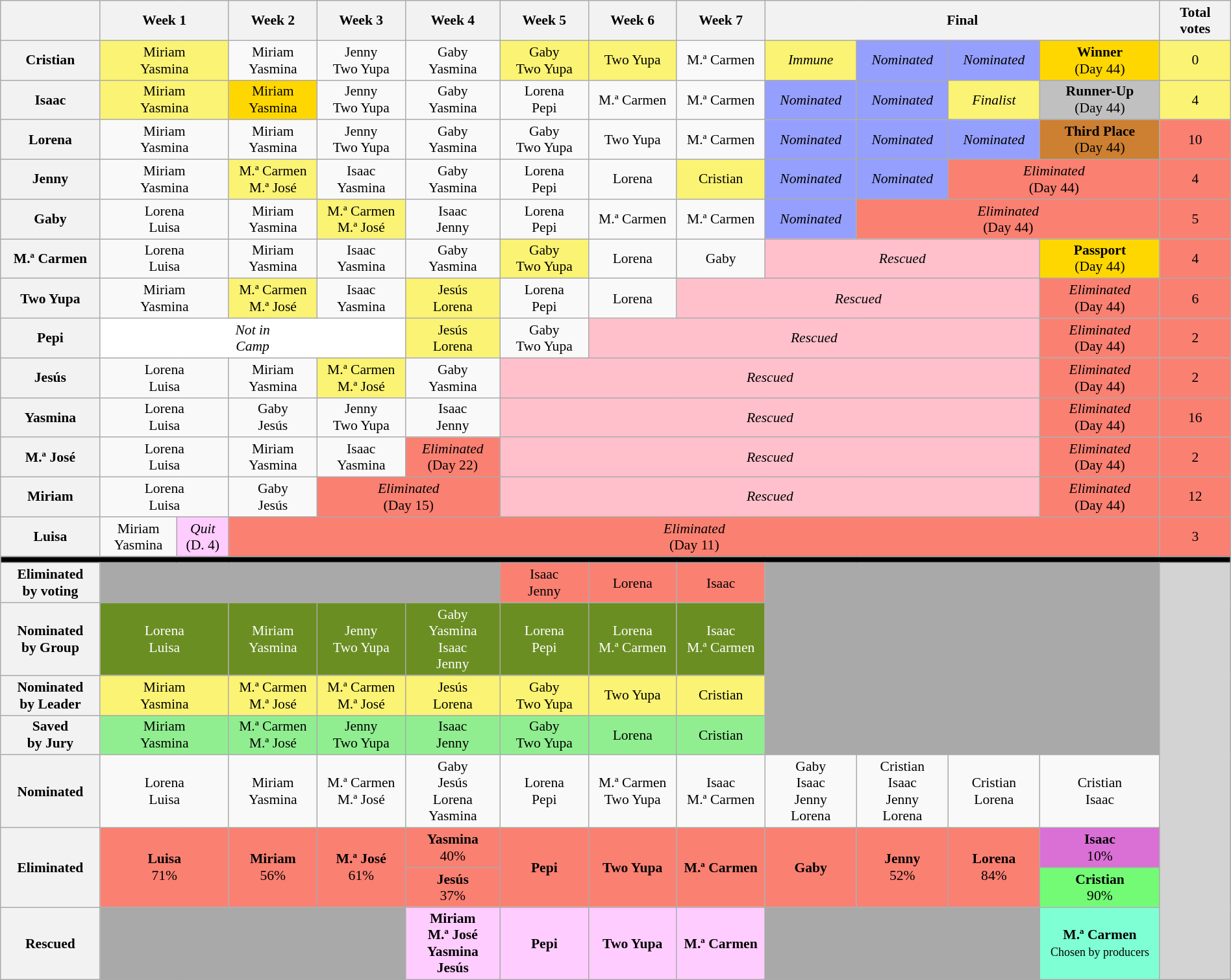<table class="wikitable" style="font-size:90%; text-align:center; width: 100%">
<tr>
<th style="width:5%"></th>
<th colspan=2 style="width:7%">Week 1</th>
<th style="width:5%">Week 2</th>
<th style="width:5%">Week 3</th>
<th style="width:5%">Week 4</th>
<th style="width:5%">Week 5</th>
<th style="width:5%">Week 6</th>
<th style="width:5%">Week 7</th>
<th colspan=4 style="width:20%">Final</th>
<th style="width:4%">Total votes</th>
</tr>
<tr>
<th>Cristian</th>
<td colspan=2 style="background:rgb(251, 243, 115)">Miriam<br>Yasmina</td>
<td>Miriam<br>Yasmina</td>
<td>Jenny<br>Two Yupa</td>
<td>Gaby<br>Yasmina</td>
<td style="background:rgb(251, 243, 115)">Gaby<br>Two Yupa</td>
<td style="background:rgb(251, 243, 115)">Two Yupa</td>
<td>M.ª Carmen</td>
<td style="background:rgb(251, 243, 115)"><em>Immune</em></td>
<td style="background:rgb(149, 159, 253)"><em>Nominated</em></td>
<td style="background:rgb(149, 159, 253)"><em>Nominated</em></td>
<td style="background:Gold"><strong>Winner</strong><br>(Day 44)</td>
<td style="background:rgb(251, 243, 115)">0</td>
</tr>
<tr>
<th>Isaac</th>
<td colspan=2 style="background:rgb(251, 243, 115)">Miriam<br>Yasmina</td>
<td style="background:rgb(255, 215, 0)">Miriam<br>Yasmina</td>
<td>Jenny<br>Two Yupa</td>
<td>Gaby<br>Yasmina</td>
<td>Lorena<br>Pepi</td>
<td>M.ª Carmen</td>
<td>M.ª Carmen</td>
<td style="background:rgb(149, 159, 253)"><em>Nominated</em></td>
<td style="background:rgb(149, 159, 253)"><em>Nominated</em></td>
<td style="background:rgb(251, 243, 115)"><em>Finalist</em></td>
<td style="background:Silver"><strong>Runner-Up</strong><br>(Day 44)</td>
<td style="background:rgb(251, 243, 115)">4</td>
</tr>
<tr>
<th>Lorena</th>
<td colspan=2>Miriam<br>Yasmina</td>
<td>Miriam<br>Yasmina</td>
<td>Jenny<br>Two Yupa</td>
<td>Gaby<br>Yasmina</td>
<td>Gaby<br>Two Yupa</td>
<td>Two Yupa</td>
<td>M.ª Carmen</td>
<td style="background:rgb(149, 159, 253)"><em>Nominated</em></td>
<td style="background:rgb(149, 159, 253)"><em>Nominated</em></td>
<td style="background:rgb(149, 159, 253)"><em>Nominated</em></td>
<td style="background:#CD7F32"><strong>Third Place</strong><br>(Day 44)</td>
<td style="background:rgb(250, 128, 114)">10</td>
</tr>
<tr>
<th>Jenny</th>
<td colspan=2>Miriam<br>Yasmina</td>
<td style="background:rgb(251, 243, 115)">M.ª Carmen<br>M.ª José</td>
<td>Isaac<br>Yasmina</td>
<td>Gaby<br>Yasmina</td>
<td>Lorena<br>Pepi</td>
<td>Lorena</td>
<td style="background:rgb(251, 243, 115)">Cristian</td>
<td style="background:rgb(149, 159, 253)"><em>Nominated</em></td>
<td style="background:rgb(149, 159, 253)"><em>Nominated</em></td>
<td colspan=2 style="background:rgb(250, 128, 114)"><em>Eliminated</em><br>(Day 44)</td>
<td style="background:rgb(250, 128, 114)">4</td>
</tr>
<tr>
<th>Gaby</th>
<td colspan=2>Lorena<br>Luisa</td>
<td>Miriam<br>Yasmina</td>
<td style="background:rgb(251, 243, 115)">M.ª Carmen<br>M.ª José</td>
<td>Isaac<br>Jenny</td>
<td>Lorena<br>Pepi</td>
<td>M.ª Carmen</td>
<td>M.ª Carmen</td>
<td style="background:rgb(149, 159, 253)"><em>Nominated</em></td>
<td colspan=3 style="background:rgb(250, 128, 114)"><em>Eliminated</em><br>(Day 44)</td>
<td style="background:rgb(250, 128, 114)">5</td>
</tr>
<tr>
<th>M.ª Carmen</th>
<td colspan=2>Lorena<br>Luisa</td>
<td>Miriam<br>Yasmina</td>
<td>Isaac<br>Yasmina</td>
<td>Gaby<br>Yasmina</td>
<td style="background:rgb(251, 243, 115)">Gaby<br>Two Yupa</td>
<td>Lorena</td>
<td>Gaby</td>
<td colspan="3" style="background:pink"><em>Rescued</em></td>
<td style="background:Gold"><strong>Passport</strong><br>(Day 44)</td>
<td style="background:rgb(250, 128, 114)">4</td>
</tr>
<tr>
<th>Two Yupa</th>
<td colspan=2>Miriam<br>Yasmina</td>
<td style="background:rgb(251, 243, 115)">M.ª Carmen<br>M.ª José</td>
<td>Isaac<br>Yasmina</td>
<td style="background:rgb(251, 243, 115)">Jesús<br>Lorena</td>
<td>Lorena<br>Pepi</td>
<td>Lorena</td>
<td colspan="4" style="background:pink"><em>Rescued</em></td>
<td style="background:rgb(250, 128, 114)"><em>Eliminated</em><br>(Day 44)</td>
<td style="background:rgb(250, 128, 114)">6</td>
</tr>
<tr>
<th>Pepi</th>
<td colspan=4 bgcolor="white"><em>Not in<br>Camp</em></td>
<td style="background:rgb(251, 243, 115)">Jesús<br>Lorena</td>
<td>Gaby<br>Two Yupa</td>
<td colspan="5" style="background:pink"><em>Rescued</em></td>
<td style="background:rgb(250, 128, 114)"><em>Eliminated</em><br>(Day 44)</td>
<td style="background:rgb(250, 128, 114)">2</td>
</tr>
<tr>
<th>Jesús</th>
<td colspan=2>Lorena<br>Luisa</td>
<td>Miriam<br>Yasmina</td>
<td style="background:rgb(251, 243, 115)">M.ª Carmen<br>M.ª José</td>
<td>Gaby<br>Yasmina</td>
<td colspan="6" style="background:pink"><em>Rescued</em></td>
<td style="background:rgb(250, 128, 114)"><em>Eliminated</em><br>(Day 44)</td>
<td style="background:rgb(250, 128, 114)">2</td>
</tr>
<tr>
<th>Yasmina</th>
<td colspan=2>Lorena<br>Luisa</td>
<td>Gaby<br>Jesús</td>
<td>Jenny<br>Two Yupa</td>
<td>Isaac<br>Jenny</td>
<td colspan="6" style="background:pink"><em>Rescued</em></td>
<td style="background:rgb(250, 128, 114)"><em>Eliminated</em><br>(Day 44)</td>
<td style="background:rgb(250, 128, 114)">16</td>
</tr>
<tr>
<th>M.ª José</th>
<td colspan=2>Lorena<br>Luisa</td>
<td>Miriam<br>Yasmina</td>
<td>Isaac<br>Yasmina</td>
<td style="background:rgb(250, 128, 114)"><em>Eliminated</em><br>(Day 22)</td>
<td colspan="6" style="background:pink"><em>Rescued</em></td>
<td style="background:rgb(250, 128, 114)"><em>Eliminated</em><br>(Day 44)</td>
<td style="background:rgb(250, 128, 114)">2</td>
</tr>
<tr>
<th>Miriam</th>
<td colspan=2>Lorena<br>Luisa</td>
<td>Gaby<br>Jesús</td>
<td colspan="2" style="background:rgb(250, 128, 114)"><em>Eliminated</em><br>(Day 15)</td>
<td colspan="6" style="background:pink"><em>Rescued</em></td>
<td style="background:rgb(250, 128, 114)"><em>Eliminated</em><br>(Day 44)</td>
<td style="background:rgb(250, 128, 114)">12</td>
</tr>
<tr>
<th>Luisa</th>
<td>Miriam<br>Yasmina</td>
<td style="background:rgb(255, 204, 255)"><em>Quit</em><br>(D. 4)</td>
<td colspan=10 style="background:rgb(250, 128, 114)"><em>Eliminated</em><br>(Day 11)</td>
<td style="background:rgb(250, 128, 114)">3</td>
</tr>
<tr>
<td colspan=14 style="background:black"></td>
</tr>
<tr>
<th>Eliminated<br>by voting</th>
<td colspan=5 style="background:darkgray"></td>
<td style="background:rgb(250, 128, 114)">Isaac<br>Jenny</td>
<td style="background:rgb(250, 128, 114)">Lorena</td>
<td style="background:rgb(250, 128, 114)">Isaac</td>
<td colspan="4" rowspan="4" style="background:darkgray"></td>
<td rowspan="8" style="background:lightgray"></td>
</tr>
<tr>
<th>Nominated<br>by Group</th>
<td colspan=2 style="background:rgb(107, 142, 35);color:white">Lorena<br>Luisa</td>
<td style="background:rgb(107, 142, 35);color:white">Miriam<br>Yasmina</td>
<td style="background:#6B8E23;color:white">Jenny<br>Two Yupa</td>
<td style="background:#6B8E23;color:white">Gaby<br>Yasmina<br>Isaac<br>Jenny</td>
<td style="background:#6B8E23;color:white">Lorena<br>Pepi</td>
<td style="background:#6B8E23;color:white">Lorena<br>M.ª Carmen</td>
<td style="background:#6B8E23;color:white">Isaac<br>M.ª Carmen</td>
</tr>
<tr>
<th>Nominated<br>by Leader</th>
<td colspan=2 style="background:#FBF373">Miriam<br>Yasmina</td>
<td style="background:rgb(251, 243, 115)">M.ª Carmen<br>M.ª José</td>
<td style="background:#FBF373">M.ª Carmen<br>M.ª José</td>
<td style="background:#FBF373">Jesús<br>Lorena</td>
<td style="background:#FBF373">Gaby<br>Two Yupa</td>
<td style="background:#FBF373">Two Yupa</td>
<td style="background:#FBF373">Cristian</td>
</tr>
<tr>
<th>Saved<br>by Jury</th>
<td colspan=2 style="background:lightgreen">Miriam<br>Yasmina</td>
<td style="background:lightgreen">M.ª Carmen<br>M.ª José</td>
<td style="background:lightgreen">Jenny<br>Two Yupa</td>
<td style="background:lightgreen">Isaac<br>Jenny</td>
<td style="background:lightgreen">Gaby<br>Two Yupa</td>
<td style="background:lightgreen">Lorena</td>
<td style="background:lightgreen">Cristian</td>
</tr>
<tr>
<th>Nominated</th>
<td colspan=2>Lorena<br>Luisa</td>
<td>Miriam<br>Yasmina</td>
<td>M.ª Carmen<br>M.ª José</td>
<td>Gaby<br>Jesús<br>Lorena<br>Yasmina</td>
<td>Lorena<br>Pepi</td>
<td>M.ª Carmen<br>Two Yupa</td>
<td>Isaac<br>M.ª Carmen</td>
<td>Gaby<br>Isaac<br>Jenny<br>Lorena</td>
<td>Cristian<br>Isaac<br>Jenny<br>Lorena</td>
<td>Cristian<br>Lorena</td>
<td>Cristian<br>Isaac</td>
</tr>
<tr>
<th rowspan=2>Eliminated</th>
<td colspan=2 rowspan=2 style="background:rgb(250, 128, 114)"><strong>Luisa</strong><br>71%<br></td>
<td rowspan=2 style="background:rgb(250, 128, 114)"><strong>Miriam</strong><br>56%<br></td>
<td rowspan=2 style="background:rgb(250, 128, 114)"><strong>M.ª José</strong><br>61%<br></td>
<td style="background:rgb(250, 128, 114)"><strong>Yasmina</strong><br>40%<br></td>
<td rowspan=2 style="background:rgb(250, 128, 114)"><strong>Pepi</strong><br></td>
<td rowspan=2 style="background:rgb(250, 128, 114)"><strong>Two Yupa</strong><br></td>
<td rowspan=2 style="background:rgb(250, 128, 114)"><strong>M.ª Carmen</strong><br></td>
<td rowspan=2 style="background:rgb(250, 128, 114)"><strong>Gaby</strong><br></td>
<td rowspan=2 style="background:rgb(250, 128, 114)"><strong>Jenny</strong><br>52%<br></td>
<td rowspan=2 style="background:rgb(250, 128, 114)"><strong>Lorena</strong><br>84%<br></td>
<td style="background:orchid"><strong>Isaac</strong><br>10%<br></td>
</tr>
<tr>
<td style="background:rgb(250, 128, 114)"><strong>Jesús</strong><br>37%<br></td>
<td style="background:rgb(115, 251, 118)"><strong>Cristian</strong><br>90%<br></td>
</tr>
<tr>
<th>Rescued</th>
<td colspan="4" style="background:darkgray"></td>
<td style="background:rgb(255, 204, 255)"><strong>Miriam<br>M.ª José<br>Yasmina<br>Jesús</strong></td>
<td style="background:rgb(255, 204, 255)"><strong>Pepi</strong></td>
<td style="background:rgb(255, 204, 255)"><strong>Two Yupa</strong></td>
<td style="background:rgb(255, 204, 255)"><strong>M.ª Carmen</strong></td>
<td colspan="3" style="background:darkgray"></td>
<td style="background:Aquamarine"><strong>M.ª Carmen</strong><br><small>Chosen by producers </small></td>
</tr>
</table>
